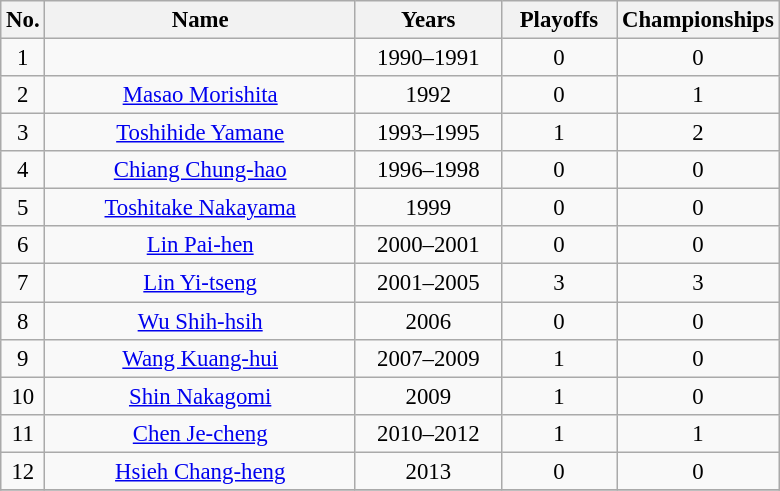<table class=wikitable style="text-align:center; font-size:95%">
<tr>
<th width="10">No.</th>
<th width="200">Name</th>
<th width="90">Years</th>
<th width="70">Playoffs</th>
<th width="70">Championships</th>
</tr>
<tr>
<td>1</td>
<td></td>
<td>1990–1991</td>
<td>0</td>
<td>0</td>
</tr>
<tr>
<td>2</td>
<td><a href='#'>Masao Morishita</a></td>
<td>1992</td>
<td>0</td>
<td>1</td>
</tr>
<tr>
<td>3</td>
<td><a href='#'>Toshihide Yamane</a></td>
<td>1993–1995</td>
<td>1</td>
<td>2</td>
</tr>
<tr>
<td>4</td>
<td><a href='#'>Chiang Chung-hao</a></td>
<td>1996–1998</td>
<td>0</td>
<td>0</td>
</tr>
<tr>
<td>5</td>
<td><a href='#'>Toshitake Nakayama</a></td>
<td>1999</td>
<td>0</td>
<td>0</td>
</tr>
<tr>
<td>6</td>
<td><a href='#'>Lin Pai-hen</a></td>
<td>2000–2001</td>
<td>0</td>
<td>0</td>
</tr>
<tr>
<td>7</td>
<td><a href='#'>Lin Yi-tseng</a></td>
<td>2001–2005</td>
<td>3</td>
<td>3</td>
</tr>
<tr>
<td>8</td>
<td><a href='#'>Wu Shih-hsih</a></td>
<td>2006</td>
<td>0</td>
<td>0</td>
</tr>
<tr>
<td>9</td>
<td><a href='#'>Wang Kuang-hui</a></td>
<td>2007–2009</td>
<td>1</td>
<td>0</td>
</tr>
<tr>
<td>10</td>
<td><a href='#'>Shin Nakagomi</a></td>
<td>2009</td>
<td>1</td>
<td>0</td>
</tr>
<tr>
<td>11</td>
<td><a href='#'>Chen Je-cheng</a></td>
<td>2010–2012</td>
<td>1</td>
<td>1</td>
</tr>
<tr>
<td>12</td>
<td><a href='#'>Hsieh Chang-heng</a></td>
<td>2013</td>
<td>0</td>
<td>0</td>
</tr>
<tr>
</tr>
</table>
